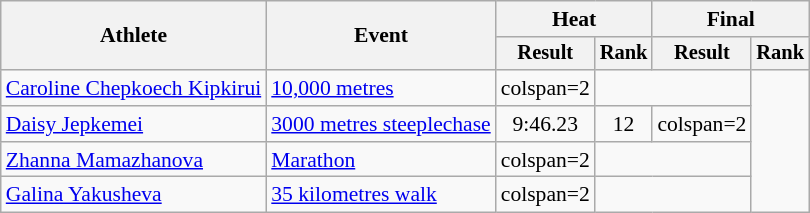<table class="wikitable" style="font-size:90%">
<tr>
<th rowspan="2">Athlete</th>
<th rowspan="2">Event</th>
<th colspan="2">Heat</th>
<th colspan="2">Final</th>
</tr>
<tr style="font-size:95%">
<th>Result</th>
<th>Rank</th>
<th>Result</th>
<th>Rank</th>
</tr>
<tr align=center>
<td align=left><a href='#'>Caroline Chepkoech Kipkirui</a></td>
<td align=left><a href='#'>10,000 metres</a></td>
<td>colspan=2</td>
<td colspan=2></td>
</tr>
<tr align=center>
<td align=left><a href='#'>Daisy Jepkemei</a></td>
<td align=left><a href='#'>3000 metres steeplechase</a></td>
<td>9:46.23 </td>
<td>12</td>
<td>colspan=2 </td>
</tr>
<tr align=center>
<td align=left><a href='#'>Zhanna Mamazhanova</a></td>
<td align=left><a href='#'>Marathon</a></td>
<td>colspan=2</td>
<td colspan=2></td>
</tr>
<tr align=center>
<td align=left><a href='#'>Galina Yakusheva</a></td>
<td align=left><a href='#'>35 kilometres walk</a></td>
<td>colspan=2</td>
<td colspan=2></td>
</tr>
</table>
